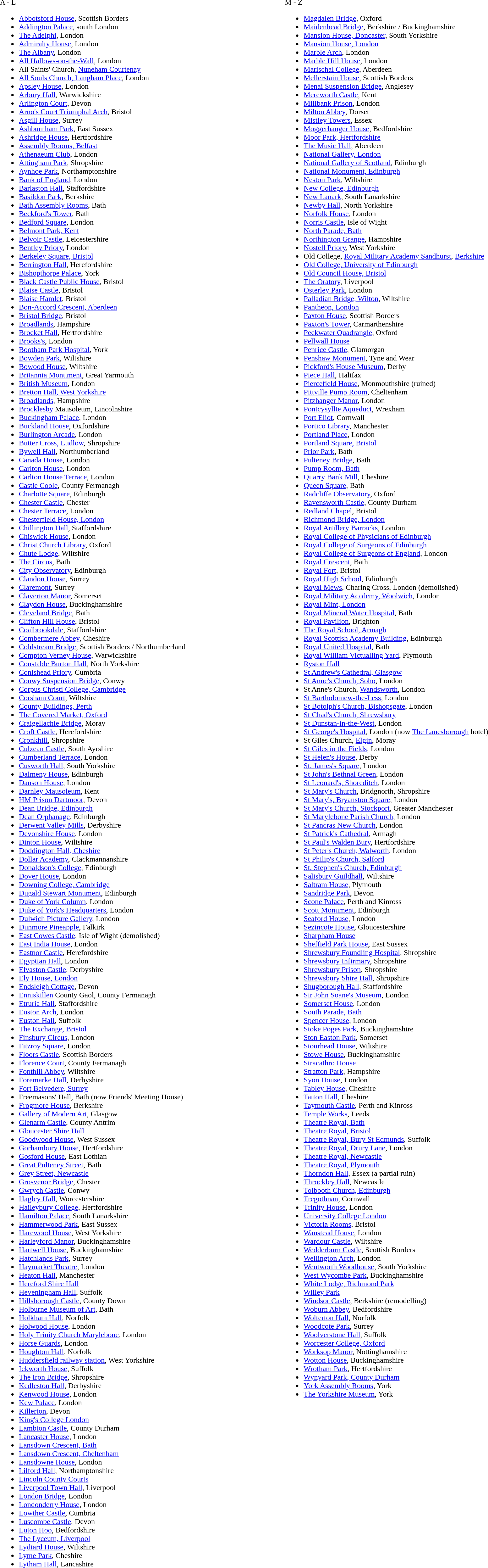<table cellspacing="5" cellpadding="5" border="0" width="96%">
<tr>
<td valign="top" width="48%">A - L<br><ul><li><a href='#'>Abbotsford House</a>, Scottish Borders</li><li><a href='#'>Addington Palace</a>, south London</li><li><a href='#'>The Adelphi</a>, London</li><li><a href='#'>Admiralty House</a>, London</li><li><a href='#'>The Albany</a>, London</li><li><a href='#'>All Hallows-on-the-Wall</a>, London</li><li>All Saints' Church, <a href='#'>Nuneham Courtenay</a></li><li><a href='#'>All Souls Church, Langham Place</a>, London</li><li><a href='#'>Apsley House</a>, London</li><li><a href='#'>Arbury Hall</a>, Warwickshire</li><li><a href='#'>Arlington Court</a>, Devon</li><li><a href='#'>Arno's Court Triumphal Arch</a>, Bristol</li><li><a href='#'>Asgill House</a>, Surrey</li><li><a href='#'>Ashburnham Park</a>, East Sussex</li><li><a href='#'>Ashridge House</a>, Hertfordshire</li><li><a href='#'>Assembly Rooms, Belfast</a></li><li><a href='#'>Athenaeum Club</a>, London</li><li><a href='#'>Attingham Park</a>, Shropshire</li><li><a href='#'>Aynhoe Park</a>, Northamptonshire</li><li><a href='#'>Bank of England</a>, London</li><li><a href='#'>Barlaston Hall</a>, Staffordshire</li><li><a href='#'>Basildon Park</a>, Berkshire</li><li><a href='#'>Bath Assembly Rooms</a>, Bath</li><li><a href='#'>Beckford's Tower</a>, Bath</li><li><a href='#'>Bedford Square</a>, London</li><li><a href='#'>Belmont Park, Kent</a></li><li><a href='#'>Belvoir Castle</a>, Leicestershire</li><li><a href='#'>Bentley Priory</a>, London</li><li><a href='#'>Berkeley Square, Bristol</a></li><li><a href='#'>Berrington Hall</a>, Herefordshire</li><li><a href='#'>Bishopthorpe Palace</a>, York</li><li><a href='#'>Black Castle Public House</a>, Bristol</li><li><a href='#'>Blaise Castle</a>, Bristol</li><li><a href='#'>Blaise Hamlet</a>, Bristol</li><li><a href='#'>Bon-Accord Crescent, Aberdeen</a></li><li><a href='#'>Bristol Bridge</a>, Bristol</li><li><a href='#'>Broadlands</a>, Hampshire</li><li><a href='#'>Brocket Hall</a>, Hertfordshire</li><li><a href='#'>Brooks's</a>, London</li><li><a href='#'>Bootham Park Hospital</a>, York</li><li><a href='#'>Bowden Park</a>, Wiltshire</li><li><a href='#'>Bowood House</a>, Wiltshire</li><li><a href='#'>Britannia Monument</a>, Great Yarmouth</li><li><a href='#'>British Museum</a>, London</li><li><a href='#'>Bretton Hall, West Yorkshire</a></li><li><a href='#'>Broadlands</a>, Hampshire</li><li><a href='#'>Brocklesby</a> Mausoleum, Lincolnshire</li><li><a href='#'>Buckingham Palace</a>, London</li><li><a href='#'>Buckland House</a>, Oxfordshire</li><li><a href='#'>Burlington Arcade</a>, London</li><li><a href='#'>Butter Cross, Ludlow</a>, Shropshire</li><li><a href='#'>Bywell Hall</a>, Northumberland</li><li><a href='#'>Canada House</a>, London</li><li><a href='#'>Carlton House</a>, London</li><li><a href='#'>Carlton House Terrace</a>, London</li><li><a href='#'>Castle Coole</a>, County Fermanagh</li><li><a href='#'>Charlotte Square</a>, Edinburgh</li><li><a href='#'>Chester Castle</a>, Chester</li><li><a href='#'>Chester Terrace</a>, London</li><li><a href='#'>Chesterfield House, London</a></li><li><a href='#'>Chillington Hall</a>, Staffordshire</li><li><a href='#'>Chiswick House</a>, London</li><li><a href='#'>Christ Church Library</a>, Oxford</li><li><a href='#'>Chute Lodge</a>, Wiltshire</li><li><a href='#'>The Circus</a>, Bath</li><li><a href='#'>City Observatory</a>, Edinburgh</li><li><a href='#'>Clandon House</a>, Surrey</li><li><a href='#'>Claremont</a>, Surrey</li><li><a href='#'>Claverton Manor</a>, Somerset</li><li><a href='#'>Claydon House</a>, Buckinghamshire</li><li><a href='#'>Cleveland Bridge</a>, Bath</li><li><a href='#'>Clifton Hill House</a>, Bristol</li><li><a href='#'>Coalbrookdale</a>, Staffordshire</li><li><a href='#'>Combermere Abbey</a>, Cheshire</li><li><a href='#'>Coldstream Bridge</a>, Scottish Borders / Northumberland</li><li><a href='#'>Compton Verney House</a>, Warwickshire</li><li><a href='#'>Constable Burton Hall</a>, North Yorkshire</li><li><a href='#'>Conishead Priory</a>, Cumbria</li><li><a href='#'>Conwy Suspension Bridge</a>, Conwy</li><li><a href='#'>Corpus Christi College, Cambridge</a></li><li><a href='#'>Corsham Court</a>, Wiltshire</li><li><a href='#'>County Buildings, Perth</a></li><li><a href='#'>The Covered Market, Oxford</a></li><li><a href='#'>Craigellachie Bridge</a>, Moray</li><li><a href='#'>Croft Castle</a>, Herefordshire</li><li><a href='#'>Cronkhill</a>, Shropshire</li><li><a href='#'>Culzean Castle</a>, South Ayrshire</li><li><a href='#'>Cumberland Terrace</a>, London</li><li><a href='#'>Cusworth Hall</a>, South Yorkshire</li><li><a href='#'>Dalmeny House</a>, Edinburgh</li><li><a href='#'>Danson House</a>, London</li><li><a href='#'>Darnley Mausoleum</a>, Kent</li><li><a href='#'>HM Prison Dartmoor</a>, Devon</li><li><a href='#'>Dean Bridge, Edinburgh</a></li><li><a href='#'>Dean Orphanage</a>, Edinburgh</li><li><a href='#'>Derwent Valley Mills</a>, Derbyshire</li><li><a href='#'>Devonshire House</a>, London</li><li><a href='#'>Dinton House</a>, Wiltshire</li><li><a href='#'>Doddington Hall, Cheshire</a></li><li><a href='#'>Dollar Academy</a>, Clackmannanshire</li><li><a href='#'>Donaldson's College</a>, Edinburgh</li><li><a href='#'>Dover House</a>, London</li><li><a href='#'>Downing College, Cambridge</a></li><li><a href='#'>Dugald Stewart Monument</a>, Edinburgh</li><li><a href='#'>Duke of York Column</a>, London</li><li><a href='#'>Duke of York's Headquarters</a>, London</li><li><a href='#'>Dulwich Picture Gallery</a>, London</li><li><a href='#'>Dunmore Pineapple</a>, Falkirk</li><li><a href='#'>East Cowes Castle</a>, Isle of Wight (demolished)</li><li><a href='#'>East India House</a>, London</li><li><a href='#'>Eastnor Castle</a>, Herefordshire</li><li><a href='#'>Egyptian Hall</a>, London</li><li><a href='#'>Elvaston Castle</a>, Derbyshire</li><li><a href='#'>Ely House, London</a></li><li><a href='#'>Endsleigh Cottage</a>, Devon</li><li><a href='#'>Enniskillen</a> County Gaol, County Fermanagh</li><li><a href='#'>Etruria Hall</a>, Staffordshire</li><li><a href='#'>Euston Arch</a>, London</li><li><a href='#'>Euston Hall</a>, Suffolk</li><li><a href='#'>The Exchange, Bristol</a></li><li><a href='#'>Finsbury Circus</a>, London</li><li><a href='#'>Fitzroy Square</a>, London</li><li><a href='#'>Floors Castle</a>, Scottish Borders</li><li><a href='#'>Florence Court</a>, County Fermanagh</li><li><a href='#'>Fonthill Abbey</a>, Wiltshire</li><li><a href='#'>Foremarke Hall</a>, Derbyshire</li><li><a href='#'>Fort Belvedere, Surrey</a></li><li>Freemasons' Hall, Bath (now Friends' Meeting House)</li><li><a href='#'>Frogmore House</a>, Berkshire</li><li><a href='#'>Gallery of Modern Art</a>, Glasgow</li><li><a href='#'>Glenarm Castle</a>, County Antrim</li><li><a href='#'>Gloucester Shire Hall</a></li><li><a href='#'>Goodwood House</a>, West Sussex</li><li><a href='#'>Gorhambury House</a>, Hertfordshire</li><li><a href='#'>Gosford House</a>, East Lothian</li><li><a href='#'>Great Pulteney Street</a>, Bath</li><li><a href='#'>Grey Street, Newcastle</a></li><li><a href='#'>Grosvenor Bridge</a>, Chester</li><li><a href='#'>Gwrych Castle</a>, Conwy</li><li><a href='#'>Hagley Hall</a>, Worcestershire</li><li><a href='#'>Haileybury College</a>, Hertfordshire</li><li><a href='#'>Hamilton Palace</a>, South Lanarkshire</li><li><a href='#'>Hammerwood Park</a>, East Sussex</li><li><a href='#'>Harewood House</a>, West Yorkshire</li><li><a href='#'>Harleyford Manor</a>, Buckinghamshire</li><li><a href='#'>Hartwell House</a>, Buckinghamshire</li><li><a href='#'>Hatchlands Park</a>, Surrey</li><li><a href='#'>Haymarket Theatre</a>, London</li><li><a href='#'>Heaton Hall</a>, Manchester</li><li><a href='#'>Hereford Shire Hall</a></li><li><a href='#'>Heveningham Hall</a>, Suffolk</li><li><a href='#'>Hillsborough Castle</a>, County Down</li><li><a href='#'>Holburne Museum of Art</a>, Bath</li><li><a href='#'>Holkham Hall</a>, Norfolk</li><li><a href='#'>Holwood House</a>, London</li><li><a href='#'>Holy Trinity Church Marylebone</a>, London</li><li><a href='#'>Horse Guards</a>, London</li><li><a href='#'>Houghton Hall</a>, Norfolk</li><li><a href='#'>Huddersfield railway station</a>, West Yorkshire</li><li><a href='#'>Ickworth House</a>, Suffolk</li><li><a href='#'>The Iron Bridge</a>, Shropshire</li><li><a href='#'>Kedleston Hall</a>, Derbyshire</li><li><a href='#'>Kenwood House</a>, London</li><li><a href='#'>Kew Palace</a>, London</li><li><a href='#'>Killerton</a>, Devon</li><li><a href='#'>King's College London</a></li><li><a href='#'>Lambton Castle</a>, County Durham</li><li><a href='#'>Lancaster House</a>, London</li><li><a href='#'>Lansdown Crescent, Bath</a></li><li><a href='#'>Lansdown Crescent, Cheltenham</a></li><li><a href='#'>Lansdowne House</a>, London</li><li><a href='#'>Lilford Hall</a>, Northamptonshire</li><li><a href='#'>Lincoln County Courts</a></li><li><a href='#'>Liverpool Town Hall</a>, Liverpool</li><li><a href='#'>London Bridge</a>, London</li><li><a href='#'>Londonderry House</a>, London</li><li><a href='#'>Lowther Castle</a>, Cumbria</li><li><a href='#'>Luscombe Castle</a>, Devon</li><li><a href='#'>Luton Hoo</a>, Bedfordshire</li><li><a href='#'>The Lyceum, Liverpool</a></li><li><a href='#'>Lydiard House</a>, Wiltshire</li><li><a href='#'>Lyme Park</a>, Cheshire</li><li><a href='#'>Lytham Hall</a>, Lancashire</li></ul></td>
<td valign="top" width="48%">M - Z<br><ul><li><a href='#'>Magdalen Bridge</a>, Oxford</li><li><a href='#'>Maidenhead Bridge</a>, Berkshire / Buckinghamshire</li><li><a href='#'>Mansion House, Doncaster</a>, South Yorkshire</li><li><a href='#'>Mansion House, London</a></li><li><a href='#'>Marble Arch</a>, London</li><li><a href='#'>Marble Hill House</a>, London</li><li><a href='#'>Marischal College</a>, Aberdeen</li><li><a href='#'>Mellerstain House</a>, Scottish Borders</li><li><a href='#'>Menai Suspension Bridge</a>, Anglesey</li><li><a href='#'>Mereworth Castle</a>, Kent</li><li><a href='#'>Millbank Prison</a>, London</li><li><a href='#'>Milton Abbey</a>, Dorset</li><li><a href='#'>Mistley Towers</a>, Essex</li><li><a href='#'>Moggerhanger House</a>, Bedfordshire</li><li><a href='#'>Moor Park, Hertfordshire</a></li><li><a href='#'>The Music Hall</a>, Aberdeen</li><li><a href='#'>National Gallery, London</a></li><li><a href='#'>National Gallery of Scotland</a>, Edinburgh</li><li><a href='#'>National Monument, Edinburgh</a></li><li><a href='#'>Neston Park</a>, Wiltshire</li><li><a href='#'>New College, Edinburgh</a></li><li><a href='#'>New Lanark</a>, South Lanarkshire</li><li><a href='#'>Newby Hall</a>, North Yorkshire</li><li><a href='#'>Norfolk House</a>, London</li><li><a href='#'>Norris Castle</a>, Isle of Wight</li><li><a href='#'>North Parade, Bath</a></li><li><a href='#'>Northington Grange</a>, Hampshire</li><li><a href='#'>Nostell Priory</a>, West Yorkshire</li><li>Old College, <a href='#'>Royal Military Academy Sandhurst</a>, <a href='#'>Berkshire</a></li><li><a href='#'>Old College, University of Edinburgh</a></li><li><a href='#'>Old Council House, Bristol</a></li><li><a href='#'>The Oratory</a>, Liverpool</li><li><a href='#'>Osterley Park</a>, London</li><li><a href='#'>Palladian Bridge, Wilton</a>, Wiltshire</li><li><a href='#'>Pantheon, London</a></li><li><a href='#'>Paxton House</a>, Scottish Borders</li><li><a href='#'>Paxton's Tower</a>, Carmarthenshire</li><li><a href='#'>Peckwater Quadrangle</a>, Oxford</li><li><a href='#'>Pellwall House</a></li><li><a href='#'>Penrice Castle</a>, Glamorgan</li><li><a href='#'>Penshaw Monument</a>, Tyne and Wear</li><li><a href='#'>Pickford's House Museum</a>, Derby</li><li><a href='#'>Piece Hall</a>, Halifax</li><li><a href='#'>Piercefield House</a>, Monmouthshire (ruined)</li><li><a href='#'>Pittville Pump Room</a>, Cheltenham</li><li><a href='#'>Pitzhanger Manor</a>, London</li><li><a href='#'>Pontcysyllte Aqueduct</a>, Wrexham</li><li><a href='#'>Port Eliot</a>, Cornwall</li><li><a href='#'>Portico Library</a>, Manchester</li><li><a href='#'>Portland Place</a>, London</li><li><a href='#'>Portland Square, Bristol</a></li><li><a href='#'>Prior Park</a>, Bath</li><li><a href='#'>Pulteney Bridge</a>, Bath</li><li><a href='#'>Pump Room, Bath</a></li><li><a href='#'>Quarry Bank Mill</a>, Cheshire</li><li><a href='#'>Queen Square</a>, Bath</li><li><a href='#'>Radcliffe Observatory</a>, Oxford</li><li><a href='#'>Ravensworth Castle</a>, County Durham</li><li><a href='#'>Redland Chapel</a>, Bristol</li><li><a href='#'>Richmond Bridge, London</a></li><li><a href='#'>Royal Artillery Barracks</a>, London</li><li><a href='#'>Royal College of Physicians of Edinburgh</a></li><li><a href='#'>Royal College of Surgeons of Edinburgh</a></li><li><a href='#'>Royal College of Surgeons of England</a>, London</li><li><a href='#'>Royal Crescent</a>, Bath</li><li><a href='#'>Royal Fort</a>, Bristol</li><li><a href='#'>Royal High School</a>, Edinburgh</li><li><a href='#'>Royal Mews</a>, Charing Cross, London (demolished)</li><li><a href='#'>Royal Military Academy, Woolwich</a>, London</li><li><a href='#'>Royal Mint, London</a></li><li><a href='#'>Royal Mineral Water Hospital</a>, Bath</li><li><a href='#'>Royal Pavilion</a>, Brighton</li><li><a href='#'>The Royal School, Armagh</a></li><li><a href='#'>Royal Scottish Academy Building</a>, Edinburgh</li><li><a href='#'>Royal United Hospital</a>, Bath</li><li><a href='#'>Royal William Victualling Yard</a>, Plymouth</li><li><a href='#'>Ryston Hall</a></li><li><a href='#'>St Andrew's Cathedral, Glasgow</a></li><li><a href='#'>St Anne's Church, Soho</a>, London</li><li>St Anne's Church, <a href='#'>Wandsworth</a>, London</li><li><a href='#'>St Bartholomew-the-Less</a>, London</li><li><a href='#'>St Botolph's Church, Bishopsgate</a>, London</li><li><a href='#'>St Chad's Church, Shrewsbury</a></li><li><a href='#'>St Dunstan-in-the-West</a>, London</li><li><a href='#'>St George's Hospital</a>, London (now <a href='#'>The Lanesborough</a> hotel)</li><li>St Giles Church, <a href='#'>Elgin</a>, Moray</li><li><a href='#'>St Giles in the Fields</a>, London</li><li><a href='#'>St Helen's House</a>, Derby</li><li><a href='#'>St. James's Square</a>, London</li><li><a href='#'>St John's Bethnal Green</a>, London</li><li><a href='#'>St Leonard's, Shoreditch</a>, London</li><li><a href='#'>St Mary's Church</a>, Bridgnorth, Shropshire</li><li><a href='#'>St Mary's, Bryanston Square</a>, London</li><li><a href='#'>St Mary's Church, Stockport</a>, Greater Manchester</li><li><a href='#'>St Marylebone Parish Church</a>, London</li><li><a href='#'>St Pancras New Church</a>, London</li><li><a href='#'>St Patrick's Cathedral</a>, Armagh</li><li><a href='#'>St Paul's Walden Bury</a>, Hertfordshire</li><li><a href='#'>St Peter's Church, Walworth</a>, London</li><li><a href='#'>St Philip's Church, Salford</a></li><li><a href='#'>St. Stephen's Church, Edinburgh</a></li><li><a href='#'>Salisbury Guildhall</a>, Wiltshire</li><li><a href='#'>Saltram House</a>, Plymouth</li><li><a href='#'>Sandridge Park</a>, Devon</li><li><a href='#'>Scone Palace</a>, Perth and Kinross</li><li><a href='#'>Scott Monument</a>, Edinburgh</li><li><a href='#'>Seaford House</a>, London</li><li><a href='#'>Sezincote House</a>, Gloucestershire</li><li><a href='#'>Sharpham House</a></li><li><a href='#'>Sheffield Park House</a>, East Sussex</li><li><a href='#'>Shrewsbury Foundling Hospital</a>, Shropshire</li><li><a href='#'>Shrewsbury Infirmary</a>, Shropshire</li><li><a href='#'>Shrewsbury Prison</a>, Shropshire</li><li><a href='#'>Shrewsbury Shire Hall</a>, Shropshire</li><li><a href='#'>Shugborough Hall</a>, Staffordshire</li><li><a href='#'>Sir John Soane's Museum</a>, London</li><li><a href='#'>Somerset House</a>, London</li><li><a href='#'>South Parade, Bath</a></li><li><a href='#'>Spencer House</a>, London</li><li><a href='#'>Stoke Poges Park</a>, Buckinghamshire</li><li><a href='#'>Ston Easton Park</a>, Somerset</li><li><a href='#'>Stourhead House</a>, Wiltshire</li><li><a href='#'>Stowe House</a>, Buckinghamshire</li><li><a href='#'>Stracathro House</a></li><li><a href='#'>Stratton Park</a>, Hampshire</li><li><a href='#'>Syon House</a>, London</li><li><a href='#'>Tabley House</a>, Cheshire</li><li><a href='#'>Tatton Hall</a>, Cheshire</li><li><a href='#'>Taymouth Castle</a>, Perth and Kinross</li><li><a href='#'>Temple Works</a>, Leeds</li><li><a href='#'>Theatre Royal, Bath</a></li><li><a href='#'>Theatre Royal, Bristol</a></li><li><a href='#'>Theatre Royal, Bury St Edmunds</a>, Suffolk</li><li><a href='#'>Theatre Royal, Drury Lane</a>, London</li><li><a href='#'>Theatre Royal, Newcastle</a></li><li><a href='#'>Theatre Royal, Plymouth</a></li><li><a href='#'>Thorndon Hall</a>, Essex (a partial ruin)</li><li><a href='#'>Throckley Hall</a>, Newcastle</li><li><a href='#'>Tolbooth Church, Edinburgh</a></li><li><a href='#'>Tregothnan</a>, Cornwall</li><li><a href='#'>Trinity House</a>, London</li><li><a href='#'>University College London</a></li><li><a href='#'>Victoria Rooms</a>, Bristol</li><li><a href='#'>Wanstead House</a>, London</li><li><a href='#'>Wardour Castle</a>, Wiltshire</li><li><a href='#'>Wedderburn Castle</a>, Scottish Borders</li><li><a href='#'>Wellington Arch</a>, London</li><li><a href='#'>Wentworth Woodhouse</a>, South Yorkshire</li><li><a href='#'>West Wycombe Park</a>, Buckinghamshire</li><li><a href='#'>White Lodge, Richmond Park</a></li><li><a href='#'>Willey Park</a></li><li><a href='#'>Windsor Castle</a>, Berkshire (remodelling)</li><li><a href='#'>Woburn Abbey</a>, Bedfordshire</li><li><a href='#'>Wolterton Hall</a>, Norfolk</li><li><a href='#'>Woodcote Park</a>, Surrey</li><li><a href='#'>Woolverstone Hall</a>, Suffolk</li><li><a href='#'>Worcester College, Oxford</a></li><li><a href='#'>Worksop Manor</a>, Nottinghamshire</li><li><a href='#'>Wotton House</a>, Buckinghamshire</li><li><a href='#'>Wrotham Park</a>, Hertfordshire</li><li><a href='#'>Wynyard Park, County Durham</a></li><li><a href='#'>York Assembly Rooms</a>, York</li><li><a href='#'>The Yorkshire Museum</a>, York</li></ul></td>
</tr>
<tr>
</tr>
</table>
